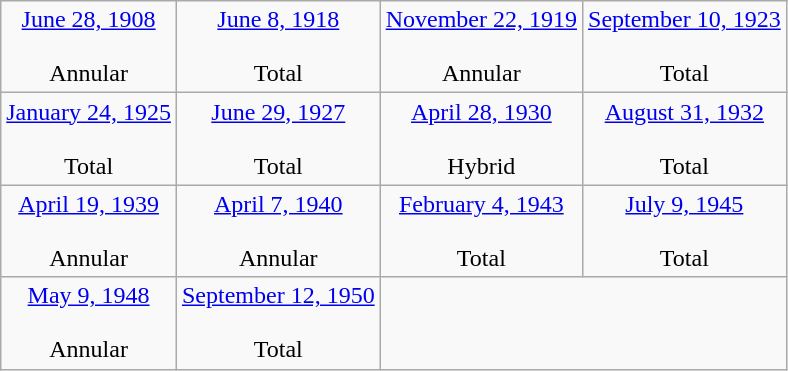<table class="wikitable sortable">
<tr align=center>
<td><a href='#'>June 28, 1908</a><br><br>Annular</td>
<td><a href='#'>June 8, 1918</a><br><br>Total</td>
<td><a href='#'>November 22, 1919</a><br><br>Annular</td>
<td><a href='#'>September 10, 1923</a><br><br>Total</td>
</tr>
<tr align=center>
<td><a href='#'>January 24, 1925</a><br><br>Total</td>
<td><a href='#'>June 29, 1927</a><br><br>Total</td>
<td><a href='#'>April 28, 1930</a><br><br>Hybrid</td>
<td><a href='#'>August 31, 1932</a><br><br>Total</td>
</tr>
<tr align=center>
<td><a href='#'>April 19, 1939</a><br><br>Annular</td>
<td><a href='#'>April 7, 1940</a><br><br>Annular</td>
<td><a href='#'>February 4, 1943</a><br><br>Total</td>
<td><a href='#'>July 9, 1945</a><br><br>Total</td>
</tr>
<tr align=center>
<td><a href='#'>May 9, 1948</a><br><br>Annular</td>
<td><a href='#'>September 12, 1950</a><br><br>Total</td>
</tr>
</table>
